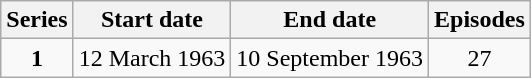<table class="wikitable" style="text-align:center;">
<tr>
<th>Series</th>
<th>Start date</th>
<th>End date</th>
<th>Episodes</th>
</tr>
<tr>
<td><strong>1</strong></td>
<td>12 March 1963</td>
<td>10 September 1963</td>
<td>27</td>
</tr>
</table>
